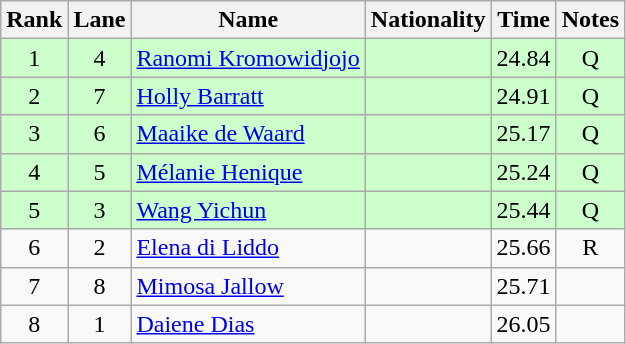<table class="wikitable sortable" style="text-align:center">
<tr>
<th>Rank</th>
<th>Lane</th>
<th>Name</th>
<th>Nationality</th>
<th>Time</th>
<th>Notes</th>
</tr>
<tr bgcolor=ccffcc>
<td>1</td>
<td>4</td>
<td align=left><a href='#'>Ranomi Kromowidjojo</a></td>
<td align=left></td>
<td>24.84</td>
<td>Q</td>
</tr>
<tr bgcolor=ccffcc>
<td>2</td>
<td>7</td>
<td align=left><a href='#'>Holly Barratt</a></td>
<td align=left></td>
<td>24.91</td>
<td>Q</td>
</tr>
<tr bgcolor=ccffcc>
<td>3</td>
<td>6</td>
<td align=left><a href='#'>Maaike de Waard</a></td>
<td align=left></td>
<td>25.17</td>
<td>Q</td>
</tr>
<tr bgcolor=ccffcc>
<td>4</td>
<td>5</td>
<td align=left><a href='#'>Mélanie Henique</a></td>
<td align=left></td>
<td>25.24</td>
<td>Q</td>
</tr>
<tr bgcolor=ccffcc>
<td>5</td>
<td>3</td>
<td align=left><a href='#'>Wang Yichun</a></td>
<td align=left></td>
<td>25.44</td>
<td>Q</td>
</tr>
<tr>
<td>6</td>
<td>2</td>
<td align=left><a href='#'>Elena di Liddo</a></td>
<td align=left></td>
<td>25.66</td>
<td>R</td>
</tr>
<tr>
<td>7</td>
<td>8</td>
<td align=left><a href='#'>Mimosa Jallow</a></td>
<td align=left></td>
<td>25.71</td>
<td></td>
</tr>
<tr>
<td>8</td>
<td>1</td>
<td align=left><a href='#'>Daiene Dias</a></td>
<td align=left></td>
<td>26.05</td>
<td></td>
</tr>
</table>
